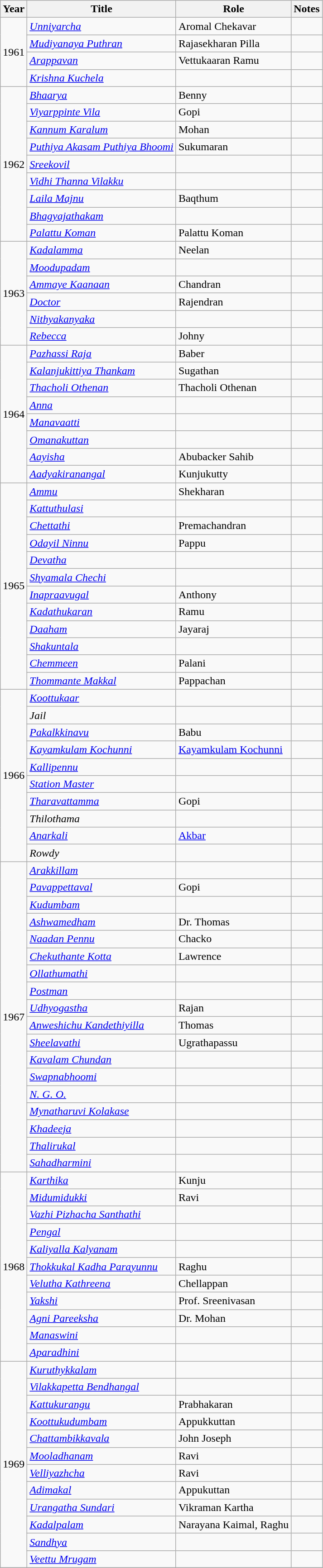<table class="wikitable sortable">
<tr>
<th>Year</th>
<th>Title</th>
<th>Role</th>
<th class="unsortable">Notes</th>
</tr>
<tr>
<td rowspan=4>1961</td>
<td><em><a href='#'>Unniyarcha</a></em></td>
<td>Aromal Chekavar</td>
<td></td>
</tr>
<tr>
<td><em><a href='#'>Mudiyanaya Puthran</a></em></td>
<td>Rajasekharan Pilla</td>
<td></td>
</tr>
<tr>
<td><em><a href='#'>Arappavan</a></em></td>
<td>Vettukaaran Ramu</td>
<td></td>
</tr>
<tr>
<td><em><a href='#'>Krishna Kuchela</a></em></td>
<td></td>
<td></td>
</tr>
<tr>
<td rowspan=9>1962</td>
<td><em><a href='#'>Bhaarya</a></em></td>
<td>Benny</td>
<td></td>
</tr>
<tr>
<td><em><a href='#'>Viyarppinte Vila</a></em></td>
<td>Gopi</td>
<td></td>
</tr>
<tr>
<td><em><a href='#'>Kannum Karalum</a></em></td>
<td>Mohan</td>
<td></td>
</tr>
<tr>
<td><em><a href='#'>Puthiya Akasam Puthiya Bhoomi</a></em></td>
<td>Sukumaran</td>
<td></td>
</tr>
<tr>
<td><em><a href='#'>Sreekovil</a></em></td>
<td></td>
<td></td>
</tr>
<tr>
<td><em><a href='#'>Vidhi Thanna Vilakku</a></em></td>
<td></td>
<td></td>
</tr>
<tr>
<td><em><a href='#'>Laila Majnu</a></em></td>
<td>Baqthum</td>
<td></td>
</tr>
<tr>
<td><em><a href='#'>Bhagyajathakam</a></em></td>
<td></td>
<td></td>
</tr>
<tr>
<td><em><a href='#'>Palattu Koman</a></em></td>
<td>Palattu Koman</td>
<td></td>
</tr>
<tr>
<td rowspan=6>1963</td>
<td><em><a href='#'>Kadalamma</a></em></td>
<td>Neelan</td>
<td></td>
</tr>
<tr>
<td><em><a href='#'>Moodupadam</a></em></td>
<td></td>
<td></td>
</tr>
<tr>
<td><em><a href='#'>Ammaye Kaanaan</a></em></td>
<td>Chandran</td>
<td></td>
</tr>
<tr>
<td><em><a href='#'>Doctor</a></em></td>
<td>Rajendran</td>
<td></td>
</tr>
<tr>
<td><em><a href='#'>Nithyakanyaka</a></em></td>
<td></td>
<td></td>
</tr>
<tr>
<td><em><a href='#'>Rebecca</a></em></td>
<td>Johny</td>
<td></td>
</tr>
<tr>
<td rowspan=8>1964</td>
<td><em><a href='#'>Pazhassi Raja</a></em></td>
<td>Baber</td>
<td></td>
</tr>
<tr>
<td><em><a href='#'>Kalanjukittiya Thankam</a></em></td>
<td>Sugathan</td>
<td></td>
</tr>
<tr>
<td><em><a href='#'>Thacholi Othenan</a></em></td>
<td>Thacholi Othenan</td>
<td></td>
</tr>
<tr>
<td><em><a href='#'>Anna</a></em></td>
<td></td>
<td></td>
</tr>
<tr>
<td><em><a href='#'>Manavaatti</a></em></td>
<td></td>
<td></td>
</tr>
<tr>
<td><em><a href='#'>Omanakuttan</a></em></td>
<td></td>
<td></td>
</tr>
<tr>
<td><em><a href='#'>Aayisha</a></em></td>
<td>Abubacker Sahib</td>
<td></td>
</tr>
<tr>
<td><em><a href='#'>Aadyakiranangal</a></em></td>
<td>Kunjukutty</td>
<td></td>
</tr>
<tr>
<td rowspan=12>1965</td>
<td><em><a href='#'>Ammu</a></em></td>
<td>Shekharan</td>
<td></td>
</tr>
<tr>
<td><em><a href='#'>Kattuthulasi</a></em></td>
<td></td>
<td></td>
</tr>
<tr>
<td><em><a href='#'>Chettathi</a></em></td>
<td>Premachandran</td>
<td></td>
</tr>
<tr>
<td><em><a href='#'>Odayil Ninnu</a></em></td>
<td>Pappu</td>
<td></td>
</tr>
<tr>
<td><em><a href='#'>Devatha</a></em></td>
<td></td>
<td></td>
</tr>
<tr>
<td><em><a href='#'>Shyamala Chechi</a></em></td>
<td></td>
<td></td>
</tr>
<tr>
<td><em><a href='#'>Inapraavugal</a></em></td>
<td>Anthony</td>
<td></td>
</tr>
<tr>
<td><em><a href='#'>Kadathukaran</a></em></td>
<td>Ramu</td>
<td></td>
</tr>
<tr>
<td><em><a href='#'>Daaham</a></em></td>
<td>Jayaraj</td>
<td></td>
</tr>
<tr>
<td><em><a href='#'>Shakuntala</a></em></td>
<td></td>
<td></td>
</tr>
<tr>
<td><em><a href='#'>Chemmeen</a></em></td>
<td>Palani</td>
<td></td>
</tr>
<tr>
<td><em><a href='#'>Thommante Makkal</a></em></td>
<td>Pappachan</td>
<td></td>
</tr>
<tr>
<td rowspan=10>1966</td>
<td><em><a href='#'>Koottukaar</a></em></td>
<td></td>
<td></td>
</tr>
<tr>
<td><em>Jail</em></td>
<td></td>
<td></td>
</tr>
<tr>
<td><em><a href='#'>Pakalkkinavu</a></em></td>
<td>Babu</td>
<td></td>
</tr>
<tr>
<td><em><a href='#'>Kayamkulam Kochunni</a></em></td>
<td><a href='#'>Kayamkulam Kochunni</a></td>
<td></td>
</tr>
<tr>
<td><em><a href='#'>Kallipennu</a></em></td>
<td></td>
<td></td>
</tr>
<tr>
<td><em><a href='#'>Station Master</a></em></td>
<td></td>
<td></td>
</tr>
<tr>
<td><em><a href='#'>Tharavattamma</a></em></td>
<td>Gopi</td>
<td></td>
</tr>
<tr>
<td><em>Thilothama</em></td>
<td></td>
<td></td>
</tr>
<tr>
<td><em><a href='#'>Anarkali</a></em></td>
<td><a href='#'>Akbar</a></td>
<td></td>
</tr>
<tr>
<td><em>Rowdy</em></td>
<td></td>
<td></td>
</tr>
<tr>
<td rowspan=18>1967</td>
<td><em><a href='#'>Arakkillam</a></em></td>
<td></td>
<td></td>
</tr>
<tr>
<td><em><a href='#'>Pavappettaval</a></em></td>
<td>Gopi</td>
<td></td>
</tr>
<tr>
<td><em><a href='#'>Kudumbam</a></em></td>
<td></td>
<td></td>
</tr>
<tr>
<td><em><a href='#'>Ashwamedham</a></em></td>
<td>Dr. Thomas</td>
<td></td>
</tr>
<tr>
<td><em><a href='#'>Naadan Pennu</a></em></td>
<td>Chacko</td>
<td></td>
</tr>
<tr>
<td><em><a href='#'>Chekuthante Kotta</a></em></td>
<td>Lawrence</td>
<td></td>
</tr>
<tr>
<td><em><a href='#'>Ollathumathi</a></em></td>
<td></td>
<td></td>
</tr>
<tr>
<td><em><a href='#'>Postman</a></em></td>
<td></td>
<td></td>
</tr>
<tr>
<td><em><a href='#'>Udhyogastha</a></em></td>
<td>Rajan</td>
<td></td>
</tr>
<tr>
<td><em><a href='#'>Anweshichu Kandethiyilla</a></em></td>
<td>Thomas</td>
<td></td>
</tr>
<tr>
<td><em><a href='#'>Sheelavathi</a></em></td>
<td>Ugrathapassu</td>
<td></td>
</tr>
<tr>
<td><em><a href='#'>Kavalam Chundan</a></em></td>
<td></td>
<td></td>
</tr>
<tr>
<td><em><a href='#'>Swapnabhoomi</a></em></td>
<td></td>
<td></td>
</tr>
<tr>
<td><em><a href='#'>N. G. O.</a></em></td>
<td></td>
<td></td>
</tr>
<tr>
<td><em><a href='#'>Mynatharuvi Kolakase</a></em></td>
<td></td>
<td></td>
</tr>
<tr>
<td><em><a href='#'>Khadeeja</a></em></td>
<td></td>
<td></td>
</tr>
<tr>
<td><em><a href='#'>Thalirukal</a></em></td>
<td></td>
<td></td>
</tr>
<tr>
<td><em><a href='#'>Sahadharmini</a></em></td>
<td></td>
<td></td>
</tr>
<tr>
<td rowspan=11>1968</td>
<td><em><a href='#'>Karthika</a></em></td>
<td>Kunju</td>
<td></td>
</tr>
<tr>
<td><em><a href='#'>Midumidukki</a></em></td>
<td>Ravi</td>
<td></td>
</tr>
<tr>
<td><em><a href='#'>Vazhi Pizhacha Santhathi</a></em></td>
<td></td>
<td></td>
</tr>
<tr>
<td><em><a href='#'>Pengal</a></em></td>
<td></td>
<td></td>
</tr>
<tr>
<td><em><a href='#'>Kaliyalla Kalyanam</a></em></td>
<td></td>
<td></td>
</tr>
<tr>
<td><em><a href='#'>Thokkukal Kadha Parayunnu</a></em></td>
<td>Raghu</td>
<td></td>
</tr>
<tr>
<td><em><a href='#'>Velutha Kathreena</a></em></td>
<td>Chellappan</td>
<td></td>
</tr>
<tr>
<td><em><a href='#'>Yakshi</a></em></td>
<td>Prof. Sreenivasan</td>
<td></td>
</tr>
<tr>
<td><em><a href='#'>Agni Pareeksha</a></em></td>
<td>Dr. Mohan</td>
<td></td>
</tr>
<tr>
<td><em><a href='#'>Manaswini</a></em></td>
<td></td>
<td></td>
</tr>
<tr>
<td><em><a href='#'>Aparadhini</a></em></td>
<td></td>
<td></td>
</tr>
<tr>
<td rowspan=12>1969</td>
<td><em><a href='#'>Kuruthykkalam</a></em></td>
<td></td>
<td></td>
</tr>
<tr>
<td><em><a href='#'>Vilakkapetta Bendhangal</a></em></td>
<td></td>
<td></td>
</tr>
<tr>
<td><em><a href='#'>Kattukurangu</a></em></td>
<td>Prabhakaran</td>
<td></td>
</tr>
<tr>
<td><em><a href='#'>Koottukudumbam</a></em></td>
<td>Appukkuttan</td>
<td></td>
</tr>
<tr>
<td><em><a href='#'>Chattambikkavala</a></em></td>
<td>John Joseph</td>
<td></td>
</tr>
<tr>
<td><em><a href='#'>Mooladhanam</a></em></td>
<td>Ravi</td>
<td></td>
</tr>
<tr>
<td><em><a href='#'>Velliyazhcha</a></em></td>
<td>Ravi</td>
<td></td>
</tr>
<tr>
<td><em><a href='#'>Adimakal</a></em></td>
<td>Appukuttan</td>
<td></td>
</tr>
<tr>
<td><em><a href='#'>Urangatha Sundari</a></em></td>
<td>Vikraman Kartha</td>
<td></td>
</tr>
<tr>
<td><em><a href='#'>Kadalpalam</a></em></td>
<td>Narayana Kaimal, Raghu</td>
<td></td>
</tr>
<tr>
<td><em><a href='#'>Sandhya</a></em></td>
<td></td>
<td></td>
</tr>
<tr>
<td><em><a href='#'>Veettu Mrugam</a></em></td>
<td></td>
<td></td>
</tr>
<tr>
</tr>
</table>
